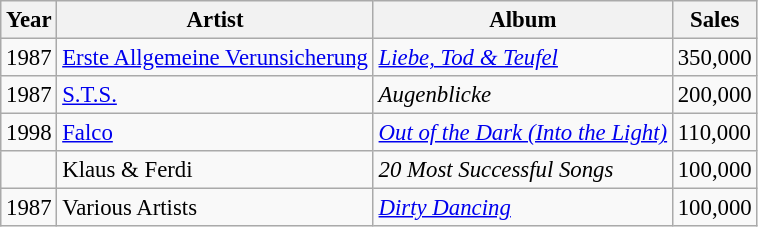<table class="wikitable sortabe" width="" style="font-size: 0.95em">
<tr>
<th><strong>Year</strong></th>
<th><strong>Artist</strong></th>
<th><strong>Album</strong></th>
<th><strong>Sales</strong></th>
</tr>
<tr>
<td>1987</td>
<td><a href='#'>Erste Allgemeine Verunsicherung</a></td>
<td><em><a href='#'>Liebe, Tod & Teufel</a></em></td>
<td>350,000</td>
</tr>
<tr>
<td>1987</td>
<td><a href='#'>S.T.S.</a></td>
<td><em>Augenblicke</em></td>
<td>200,000</td>
</tr>
<tr>
<td>1998</td>
<td><a href='#'>Falco</a></td>
<td><em><a href='#'>Out of the Dark (Into the Light)</a></em></td>
<td>110,000</td>
</tr>
<tr>
<td></td>
<td>Klaus & Ferdi</td>
<td><em>20 Most Successful Songs</em></td>
<td>100,000</td>
</tr>
<tr>
<td>1987</td>
<td>Various Artists</td>
<td><em><a href='#'>Dirty Dancing</a></em></td>
<td>100,000</td>
</tr>
</table>
